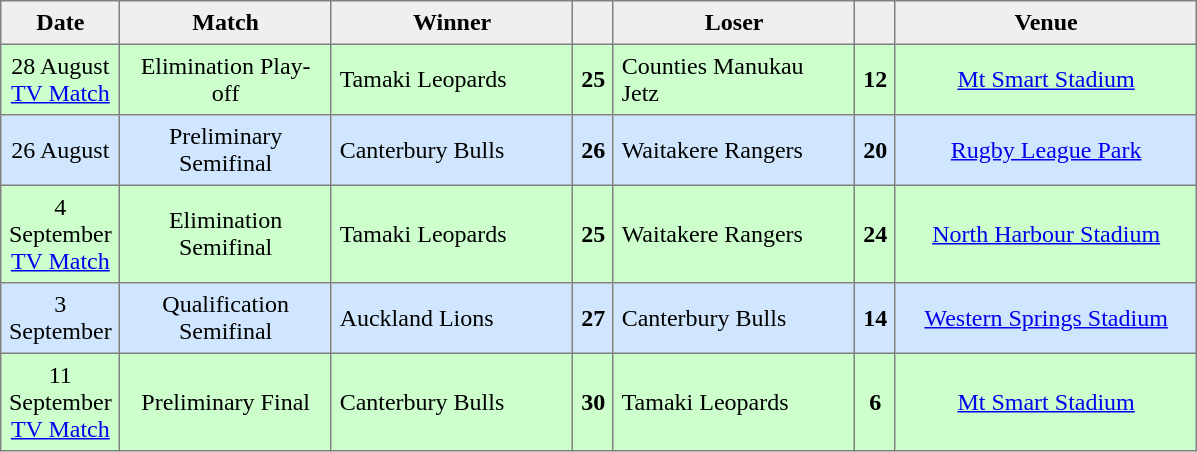<table style=border-collapse:collapse border=1 cellspacing=0 cellpadding=5>
<tr align=center bgcolor=#efefef>
<th width=5=100>Date</th>
<th width=130>Match</th>
<th width=150>Winner</th>
<th width=13></th>
<th width=150>Loser</th>
<th width=13></th>
<th width=190>Venue</th>
</tr>
<tr align=center style="background:#ccffcc;">
<td>28 August <br> <a href='#'>TV Match</a></td>
<td>Elimination Play-off</td>
<td align="left">Tamaki Leopards</td>
<td><strong>25</strong></td>
<td align="left">Counties Manukau Jetz</td>
<td><strong>12</strong></td>
<td><a href='#'>Mt Smart Stadium</a></td>
</tr>
<tr align=center style="background:#d0e6ff;">
<td>26 August</td>
<td>Preliminary Semifinal</td>
<td align="left">Canterbury Bulls</td>
<td><strong>26</strong></td>
<td align="left">Waitakere Rangers</td>
<td><strong>20</strong></td>
<td><a href='#'>Rugby League Park</a></td>
</tr>
<tr align=center style="background:#ccffcc;">
<td>4 September <br> <a href='#'>TV Match</a></td>
<td>Elimination Semifinal</td>
<td align="left">Tamaki Leopards</td>
<td><strong>25</strong></td>
<td align="left">Waitakere Rangers</td>
<td><strong>24</strong></td>
<td><a href='#'>North Harbour Stadium</a></td>
</tr>
<tr align=center style="background:#d0e6ff;">
<td>3 September</td>
<td>Qualification Semifinal</td>
<td align="left">Auckland Lions</td>
<td><strong>27</strong></td>
<td align="left">Canterbury Bulls</td>
<td><strong>14</strong></td>
<td><a href='#'>Western Springs Stadium</a></td>
</tr>
<tr align=center style="background:#ccffcc;">
<td>11 September <br> <a href='#'>TV Match</a></td>
<td>Preliminary Final</td>
<td align="left">Canterbury Bulls</td>
<td><strong>30</strong></td>
<td align="left">Tamaki Leopards</td>
<td><strong>6</strong></td>
<td><a href='#'>Mt Smart Stadium</a></td>
</tr>
</table>
